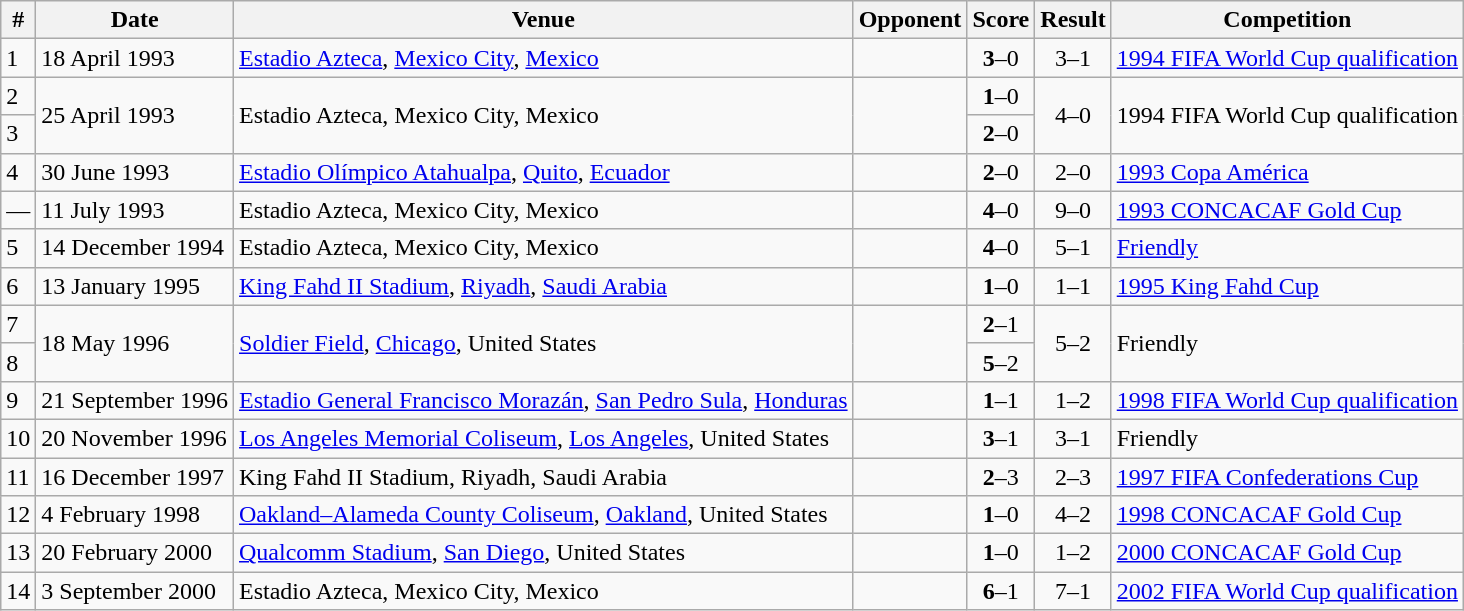<table class="wikitable">
<tr>
<th>#</th>
<th>Date</th>
<th>Venue</th>
<th>Opponent</th>
<th>Score</th>
<th>Result</th>
<th>Competition</th>
</tr>
<tr>
<td>1</td>
<td>18 April 1993</td>
<td><a href='#'>Estadio Azteca</a>, <a href='#'>Mexico City</a>, <a href='#'>Mexico</a></td>
<td></td>
<td align=center><strong>3</strong>–0</td>
<td style="text-align:center">3–1</td>
<td><a href='#'>1994 FIFA World Cup qualification</a></td>
</tr>
<tr>
<td>2</td>
<td rowspan="2">25 April 1993</td>
<td rowspan="2">Estadio Azteca, Mexico City, Mexico</td>
<td rowspan="2"></td>
<td style="text-align:center"><strong>1</strong>–0</td>
<td rowspan="2" style="text-align:center">4–0</td>
<td rowspan="2">1994 FIFA World Cup qualification</td>
</tr>
<tr>
<td>3</td>
<td style="text-align:center"><strong>2</strong>–0</td>
</tr>
<tr>
<td>4</td>
<td>30 June 1993</td>
<td><a href='#'>Estadio Olímpico Atahualpa</a>, <a href='#'>Quito</a>, <a href='#'>Ecuador</a></td>
<td></td>
<td style="text-align:center"><strong>2</strong>–0</td>
<td style="text-align:center">2–0</td>
<td><a href='#'>1993 Copa América</a></td>
</tr>
<tr>
<td>—</td>
<td>11 July 1993</td>
<td>Estadio Azteca, Mexico City, Mexico</td>
<td></td>
<td style="text-align:center"><strong>4</strong>–0</td>
<td style="text-align:center">9–0</td>
<td><a href='#'>1993 CONCACAF Gold Cup</a></td>
</tr>
<tr>
<td>5</td>
<td>14 December 1994</td>
<td>Estadio Azteca, Mexico City, Mexico</td>
<td></td>
<td style="text-align:center"><strong>4</strong>–0</td>
<td style="text-align:center">5–1</td>
<td><a href='#'>Friendly</a></td>
</tr>
<tr>
<td>6</td>
<td>13 January 1995</td>
<td><a href='#'>King Fahd II Stadium</a>, <a href='#'>Riyadh</a>, <a href='#'>Saudi Arabia</a></td>
<td></td>
<td style="text-align:center"><strong>1</strong>–0</td>
<td style="text-align:center">1–1</td>
<td><a href='#'>1995 King Fahd Cup</a></td>
</tr>
<tr>
<td>7</td>
<td rowspan="2">18 May 1996</td>
<td rowspan="2"><a href='#'>Soldier Field</a>, <a href='#'>Chicago</a>, United States</td>
<td rowspan="2"></td>
<td style="text-align:center"><strong>2</strong>–1</td>
<td rowspan="2" style="text-align:center">5–2</td>
<td rowspan="2">Friendly</td>
</tr>
<tr>
<td>8</td>
<td style="text-align:center"><strong>5</strong>–2</td>
</tr>
<tr>
<td>9</td>
<td>21 September 1996</td>
<td><a href='#'>Estadio General Francisco Morazán</a>, <a href='#'>San Pedro Sula</a>, <a href='#'>Honduras</a></td>
<td></td>
<td style="text-align:center"><strong>1</strong>–1</td>
<td style="text-align:center">1–2</td>
<td><a href='#'>1998 FIFA World Cup qualification</a></td>
</tr>
<tr>
<td>10</td>
<td>20 November 1996</td>
<td><a href='#'>Los Angeles Memorial Coliseum</a>, <a href='#'>Los Angeles</a>, United States</td>
<td></td>
<td style="text-align:center"><strong>3</strong>–1</td>
<td style="text-align:center">3–1</td>
<td>Friendly</td>
</tr>
<tr>
<td>11</td>
<td>16 December 1997</td>
<td>King Fahd II Stadium, Riyadh, Saudi Arabia</td>
<td></td>
<td style="text-align:center"><strong>2</strong>–3</td>
<td style="text-align:center">2–3</td>
<td><a href='#'>1997 FIFA Confederations Cup</a></td>
</tr>
<tr>
<td>12</td>
<td>4 February 1998</td>
<td><a href='#'>Oakland–Alameda County Coliseum</a>, <a href='#'>Oakland</a>, United States</td>
<td></td>
<td style="text-align:center"><strong>1</strong>–0</td>
<td style="text-align:center">4–2</td>
<td><a href='#'>1998 CONCACAF Gold Cup</a></td>
</tr>
<tr>
<td>13</td>
<td>20 February 2000</td>
<td><a href='#'>Qualcomm Stadium</a>, <a href='#'>San Diego</a>, United States</td>
<td></td>
<td style="text-align:center"><strong>1</strong>–0</td>
<td style="text-align:center">1–2</td>
<td><a href='#'>2000 CONCACAF Gold Cup</a></td>
</tr>
<tr>
<td>14</td>
<td>3 September 2000</td>
<td>Estadio Azteca, Mexico City, Mexico</td>
<td></td>
<td style="text-align:center"><strong>6</strong>–1</td>
<td style="text-align:center">7–1</td>
<td><a href='#'>2002 FIFA World Cup qualification</a></td>
</tr>
</table>
